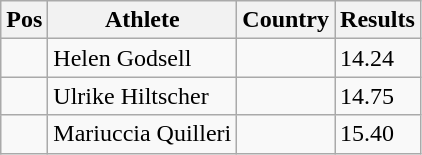<table class="wikitable">
<tr>
<th>Pos</th>
<th>Athlete</th>
<th>Country</th>
<th>Results</th>
</tr>
<tr>
<td align="center"></td>
<td>Helen Godsell</td>
<td></td>
<td>14.24</td>
</tr>
<tr>
<td align="center"></td>
<td>Ulrike Hiltscher</td>
<td></td>
<td>14.75</td>
</tr>
<tr>
<td align="center"></td>
<td>Mariuccia Quilleri</td>
<td></td>
<td>15.40</td>
</tr>
</table>
